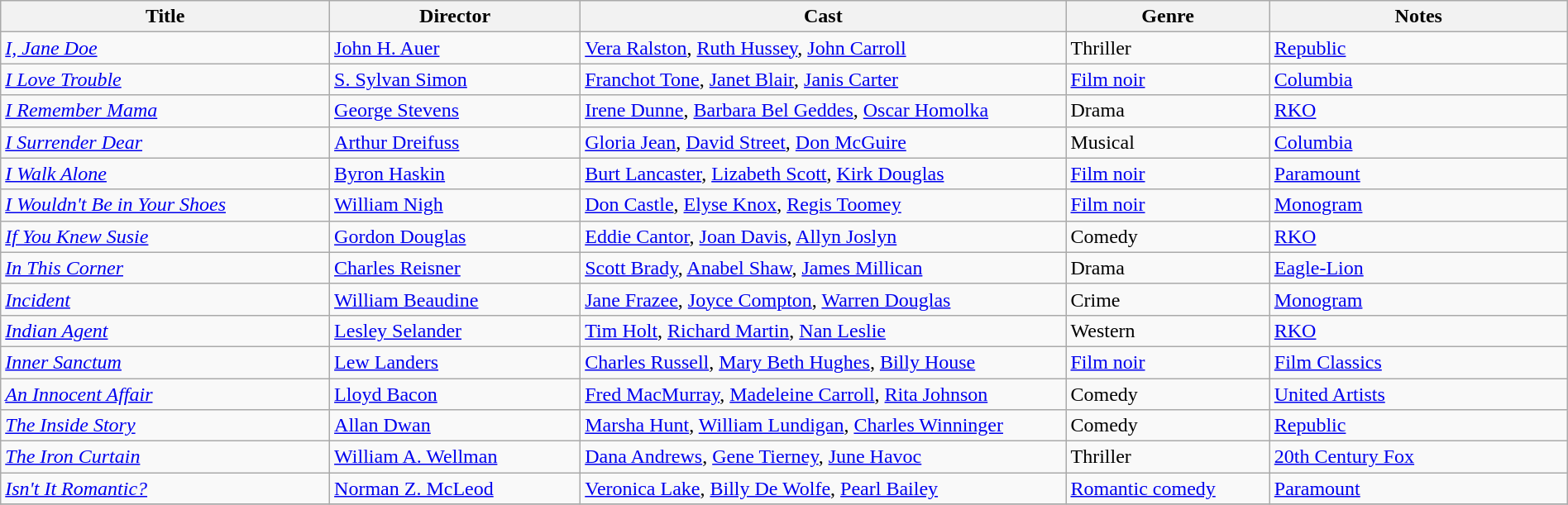<table class="wikitable" style="width:100%;">
<tr>
<th style="width:21%;">Title</th>
<th style="width:16%;">Director</th>
<th style="width:31%;">Cast</th>
<th style="width:13%;">Genre</th>
<th style="width:19%;">Notes</th>
</tr>
<tr>
<td><em><a href='#'>I, Jane Doe</a></em></td>
<td><a href='#'>John H. Auer</a></td>
<td><a href='#'>Vera Ralston</a>, <a href='#'>Ruth Hussey</a>, <a href='#'>John Carroll</a></td>
<td>Thriller</td>
<td><a href='#'>Republic</a></td>
</tr>
<tr>
<td><em><a href='#'>I Love Trouble</a></em></td>
<td><a href='#'>S. Sylvan Simon</a></td>
<td><a href='#'>Franchot Tone</a>, <a href='#'>Janet Blair</a>, <a href='#'>Janis Carter</a></td>
<td><a href='#'>Film noir</a></td>
<td><a href='#'>Columbia</a></td>
</tr>
<tr>
<td><em><a href='#'>I Remember Mama</a></em></td>
<td><a href='#'>George Stevens</a></td>
<td><a href='#'>Irene Dunne</a>, <a href='#'>Barbara Bel Geddes</a>, <a href='#'>Oscar Homolka</a></td>
<td>Drama</td>
<td><a href='#'>RKO</a></td>
</tr>
<tr>
<td><em><a href='#'>I Surrender Dear</a></em></td>
<td><a href='#'>Arthur Dreifuss</a></td>
<td><a href='#'>Gloria Jean</a>, <a href='#'>David Street</a>, <a href='#'>Don McGuire</a></td>
<td>Musical</td>
<td><a href='#'>Columbia</a></td>
</tr>
<tr>
<td><em><a href='#'>I Walk Alone</a></em></td>
<td><a href='#'>Byron Haskin</a></td>
<td><a href='#'>Burt Lancaster</a>, <a href='#'>Lizabeth Scott</a>, <a href='#'>Kirk Douglas</a></td>
<td><a href='#'>Film noir</a></td>
<td><a href='#'>Paramount</a></td>
</tr>
<tr>
<td><em><a href='#'>I Wouldn't Be in Your Shoes</a></em></td>
<td><a href='#'>William Nigh</a></td>
<td><a href='#'>Don Castle</a>, <a href='#'>Elyse Knox</a>, <a href='#'>Regis Toomey</a></td>
<td><a href='#'>Film noir</a></td>
<td><a href='#'>Monogram</a></td>
</tr>
<tr>
<td><em><a href='#'>If You Knew Susie</a></em></td>
<td><a href='#'>Gordon Douglas</a></td>
<td><a href='#'>Eddie Cantor</a>, <a href='#'>Joan Davis</a>, <a href='#'>Allyn Joslyn</a></td>
<td>Comedy</td>
<td><a href='#'>RKO</a></td>
</tr>
<tr>
<td><em><a href='#'>In This Corner</a></em></td>
<td><a href='#'>Charles Reisner</a></td>
<td><a href='#'>Scott Brady</a>, <a href='#'>Anabel Shaw</a>, <a href='#'>James Millican</a></td>
<td>Drama</td>
<td><a href='#'>Eagle-Lion</a></td>
</tr>
<tr>
<td><em><a href='#'>Incident</a></em></td>
<td><a href='#'>William Beaudine</a></td>
<td><a href='#'>Jane Frazee</a>, <a href='#'>Joyce Compton</a>, <a href='#'>Warren Douglas</a></td>
<td>Crime</td>
<td><a href='#'>Monogram</a></td>
</tr>
<tr>
<td><em><a href='#'>Indian Agent</a></em></td>
<td><a href='#'>Lesley Selander</a></td>
<td><a href='#'>Tim Holt</a>, <a href='#'>Richard Martin</a>, <a href='#'>Nan Leslie</a></td>
<td>Western</td>
<td><a href='#'>RKO</a></td>
</tr>
<tr>
<td><em><a href='#'>Inner Sanctum</a></em></td>
<td><a href='#'>Lew Landers</a></td>
<td><a href='#'>Charles Russell</a>, <a href='#'>Mary Beth Hughes</a>, <a href='#'>Billy House</a></td>
<td><a href='#'>Film noir</a></td>
<td><a href='#'>Film Classics</a></td>
</tr>
<tr>
<td><em><a href='#'>An Innocent Affair</a></em></td>
<td><a href='#'>Lloyd Bacon</a></td>
<td><a href='#'>Fred MacMurray</a>, <a href='#'>Madeleine Carroll</a>, <a href='#'>Rita Johnson</a></td>
<td>Comedy</td>
<td><a href='#'>United Artists</a></td>
</tr>
<tr>
<td><em><a href='#'>The Inside Story</a></em></td>
<td><a href='#'>Allan Dwan</a></td>
<td><a href='#'>Marsha Hunt</a>, <a href='#'>William Lundigan</a>, <a href='#'>Charles Winninger</a></td>
<td>Comedy</td>
<td><a href='#'>Republic</a></td>
</tr>
<tr>
<td><em><a href='#'>The Iron Curtain</a></em></td>
<td><a href='#'>William A. Wellman</a></td>
<td><a href='#'>Dana Andrews</a>, <a href='#'>Gene Tierney</a>, <a href='#'>June Havoc</a></td>
<td>Thriller</td>
<td><a href='#'>20th Century Fox</a></td>
</tr>
<tr>
<td><em><a href='#'>Isn't It Romantic?</a></em></td>
<td><a href='#'>Norman Z. McLeod</a></td>
<td><a href='#'>Veronica Lake</a>, <a href='#'>Billy De Wolfe</a>, <a href='#'>Pearl Bailey</a></td>
<td><a href='#'>Romantic comedy</a></td>
<td><a href='#'>Paramount</a></td>
</tr>
<tr>
</tr>
</table>
